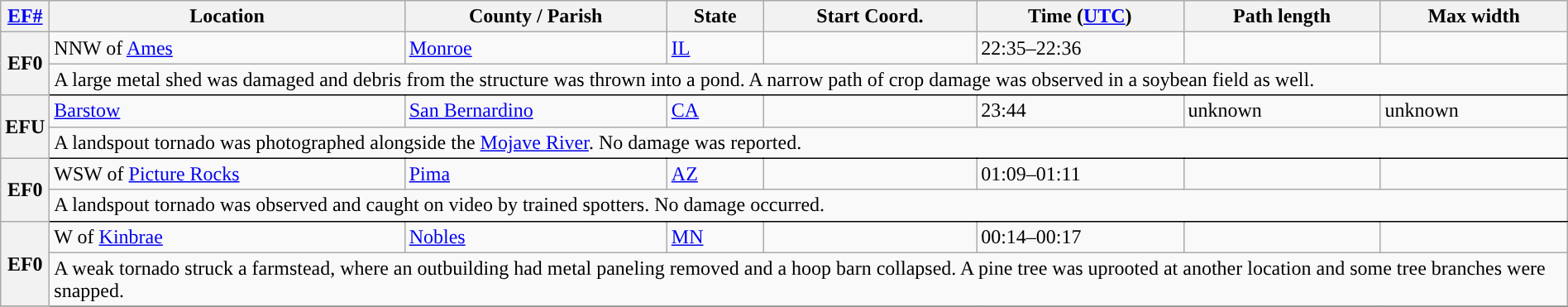<table class="wikitable sortable" style="width:100%;">
<tr>
<th scope="col" width="2%" align="center"><a href='#'>EF#</a></th>
<th scope="col" align="center" class="unsortable">Location</th>
<th scope="col" align="center" class="unsortable">County / Parish</th>
<th scope="col" align="center">State</th>
<th scope="col" align="center">Start Coord.</th>
<th scope="col" align="center">Time (<a href='#'>UTC</a>)</th>
<th scope="col" align="center">Path length</th>
<th scope="col" align="center">Max width</th>
</tr>
<tr>
<th scope="row" rowspan="2" style="background-color:#">EF0</th>
<td>NNW of <a href='#'>Ames</a></td>
<td><a href='#'>Monroe</a></td>
<td><a href='#'>IL</a></td>
<td></td>
<td>22:35–22:36</td>
<td></td>
<td></td>
</tr>
<tr class="expand-child">
<td colspan="8" style=" border-bottom: 1px solid black;">A large metal shed was damaged and debris from the structure was thrown into a pond. A narrow path of crop damage was observed in a soybean field as well.</td>
</tr>
<tr>
<th scope="row" rowspan="2" style="background-color:#">EFU</th>
<td><a href='#'>Barstow</a></td>
<td><a href='#'>San Bernardino</a></td>
<td><a href='#'>CA</a></td>
<td></td>
<td>23:44</td>
<td>unknown</td>
<td>unknown</td>
</tr>
<tr class="expand-child">
<td colspan="8" style=" border-bottom: 1px solid black;">A landspout tornado was photographed alongside the <a href='#'>Mojave River</a>. No damage was reported.</td>
</tr>
<tr>
<th scope="row" rowspan="2" style="background-color:#">EF0</th>
<td>WSW of <a href='#'>Picture Rocks</a></td>
<td><a href='#'>Pima</a></td>
<td><a href='#'>AZ</a></td>
<td></td>
<td>01:09–01:11</td>
<td></td>
<td></td>
</tr>
<tr class="expand-child">
<td colspan="8" style=" border-bottom: 1px solid black;">A landspout tornado was observed and caught on video by trained spotters. No damage occurred.</td>
</tr>
<tr>
<th scope="row" rowspan="2" style="background-color:#">EF0</th>
<td>W of <a href='#'>Kinbrae</a></td>
<td><a href='#'>Nobles</a></td>
<td><a href='#'>MN</a></td>
<td></td>
<td>00:14–00:17</td>
<td></td>
<td></td>
</tr>
<tr class="expand-child">
<td colspan="8" style=" border-bottom: 1px solid black;">A weak tornado struck a farmstead, where an outbuilding had metal paneling removed and a hoop barn collapsed. A pine tree was uprooted at another location and some tree branches were snapped.</td>
</tr>
<tr>
</tr>
</table>
